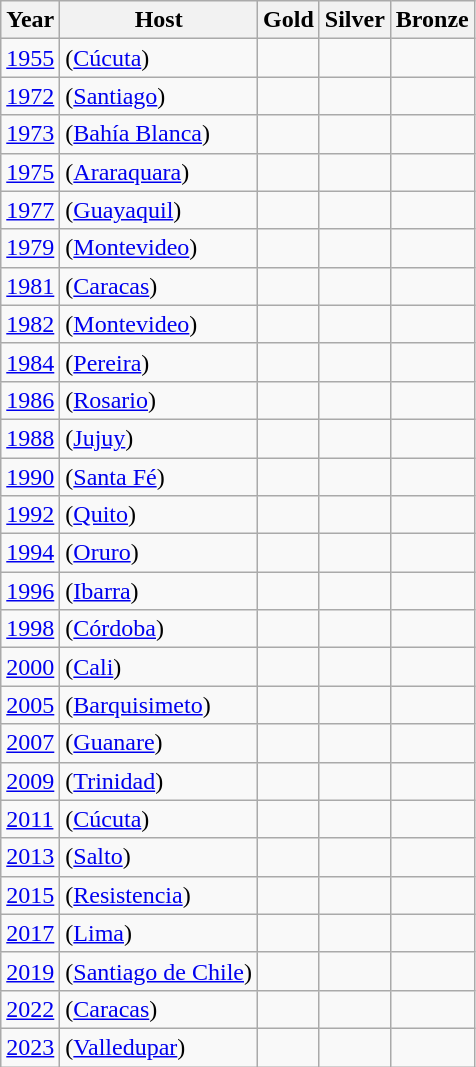<table class=wikitable>
<tr>
<th>Year</th>
<th>Host</th>
<th>Gold</th>
<th>Silver</th>
<th>Bronze</th>
</tr>
<tr>
<td><a href='#'>1955</a></td>
<td> (<a href='#'>Cúcuta</a>)</td>
<td><strong></strong></td>
<td></td>
<td></td>
</tr>
<tr>
<td><a href='#'>1972</a></td>
<td> (<a href='#'>Santiago</a>)</td>
<td><strong></strong></td>
<td></td>
<td></td>
</tr>
<tr>
<td><a href='#'>1973</a></td>
<td> (<a href='#'>Bahía Blanca</a>)</td>
<td><strong></strong></td>
<td></td>
<td></td>
</tr>
<tr>
<td><a href='#'>1975</a></td>
<td> (<a href='#'>Araraquara</a>)</td>
<td><strong></strong></td>
<td></td>
<td></td>
</tr>
<tr>
<td><a href='#'>1977</a></td>
<td> (<a href='#'>Guayaquil</a>)</td>
<td><strong></strong></td>
<td></td>
<td></td>
</tr>
<tr>
<td><a href='#'>1979</a></td>
<td> (<a href='#'>Montevideo</a>)</td>
<td><strong></strong></td>
<td></td>
<td></td>
</tr>
<tr>
<td><a href='#'>1981</a></td>
<td> (<a href='#'>Caracas</a>)</td>
<td><strong></strong></td>
<td></td>
<td></td>
</tr>
<tr>
<td><a href='#'>1982</a></td>
<td> (<a href='#'>Montevideo</a>)</td>
<td><strong></strong></td>
<td></td>
<td></td>
</tr>
<tr>
<td><a href='#'>1984</a></td>
<td> (<a href='#'>Pereira</a>)</td>
<td><strong></strong></td>
<td></td>
<td></td>
</tr>
<tr>
<td><a href='#'>1986</a></td>
<td> (<a href='#'>Rosario</a>)</td>
<td><strong></strong></td>
<td></td>
<td></td>
</tr>
<tr>
<td><a href='#'>1988</a></td>
<td> (<a href='#'>Jujuy</a>)</td>
<td><strong></strong></td>
<td></td>
<td></td>
</tr>
<tr>
<td><a href='#'>1990</a></td>
<td> (<a href='#'>Santa Fé</a>)</td>
<td><strong></strong></td>
<td></td>
<td></td>
</tr>
<tr>
<td><a href='#'>1992</a></td>
<td> (<a href='#'>Quito</a>)</td>
<td><strong></strong></td>
<td></td>
<td></td>
</tr>
<tr>
<td><a href='#'>1994</a></td>
<td> (<a href='#'>Oruro</a>)</td>
<td><strong></strong></td>
<td></td>
<td></td>
</tr>
<tr>
<td><a href='#'>1996</a></td>
<td> (<a href='#'>Ibarra</a>)</td>
<td><strong></strong></td>
<td></td>
<td></td>
</tr>
<tr>
<td><a href='#'>1998</a></td>
<td> (<a href='#'>Córdoba</a>)</td>
<td><strong></strong></td>
<td></td>
<td></td>
</tr>
<tr>
<td><a href='#'>2000</a></td>
<td> (<a href='#'>Cali</a>)</td>
<td><strong></strong></td>
<td></td>
<td></td>
</tr>
<tr>
<td><a href='#'>2005</a></td>
<td> (<a href='#'>Barquisimeto</a>)</td>
<td><strong></strong></td>
<td></td>
<td></td>
</tr>
<tr>
<td><a href='#'>2007</a></td>
<td> (<a href='#'>Guanare</a>)</td>
<td><strong></strong></td>
<td></td>
<td></td>
</tr>
<tr>
<td><a href='#'>2009</a></td>
<td> (<a href='#'>Trinidad</a>)</td>
<td><strong></strong></td>
<td></td>
<td></td>
</tr>
<tr>
<td><a href='#'>2011</a></td>
<td> (<a href='#'>Cúcuta</a>)</td>
<td><strong></strong></td>
<td></td>
<td></td>
</tr>
<tr>
<td><a href='#'>2013</a></td>
<td> (<a href='#'>Salto</a>)</td>
<td><strong></strong></td>
<td></td>
<td></td>
</tr>
<tr>
<td><a href='#'>2015</a></td>
<td> (<a href='#'>Resistencia</a>)</td>
<td><strong></strong></td>
<td></td>
<td></td>
</tr>
<tr>
<td><a href='#'>2017</a></td>
<td> (<a href='#'>Lima</a>)</td>
<td><strong></strong></td>
<td></td>
<td></td>
</tr>
<tr>
<td><a href='#'>2019</a></td>
<td> (<a href='#'>Santiago de Chile</a>)</td>
<td><strong></strong></td>
<td></td>
<td></td>
</tr>
<tr>
<td><a href='#'>2022</a></td>
<td> (<a href='#'>Caracas</a>)</td>
<td><strong></strong></td>
<td></td>
<td></td>
</tr>
<tr>
<td><a href='#'>2023</a></td>
<td> (<a href='#'>Valledupar</a>)</td>
<td><strong></strong></td>
<td></td>
<td></td>
</tr>
</table>
